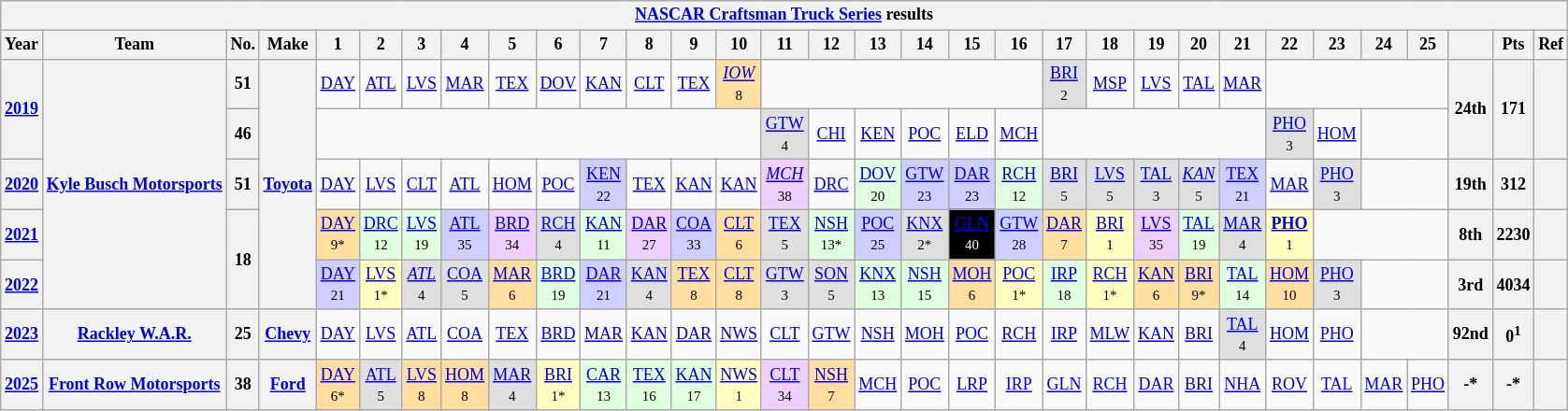<table class="wikitable" style="text-align:center; font-size:75%">
<tr>
<th colspan=33><a href='#'>NASCAR Craftsman Truck Series</a> results</th>
</tr>
<tr>
<th>Year</th>
<th>Team</th>
<th>No.</th>
<th>Make</th>
<th>1</th>
<th>2</th>
<th>3</th>
<th>4</th>
<th>5</th>
<th>6</th>
<th>7</th>
<th>8</th>
<th>9</th>
<th>10</th>
<th>11</th>
<th>12</th>
<th>13</th>
<th>14</th>
<th>15</th>
<th>16</th>
<th>17</th>
<th>18</th>
<th>19</th>
<th>20</th>
<th>21</th>
<th>22</th>
<th>23</th>
<th>24</th>
<th>25</th>
<th></th>
<th>Pts</th>
<th>Ref</th>
</tr>
<tr>
<th rowspan=2><a href='#'>2019</a></th>
<th rowspan=5><a href='#'>Kyle Busch Motorsports</a></th>
<th>51</th>
<th rowspan=5><a href='#'>Toyota</a></th>
<td><a href='#'>DAY</a></td>
<td><a href='#'>ATL</a></td>
<td><a href='#'>LVS</a></td>
<td><a href='#'>MAR</a></td>
<td><a href='#'>TEX</a></td>
<td><a href='#'>DOV</a></td>
<td><a href='#'>KAN</a></td>
<td><a href='#'>CLT</a></td>
<td><a href='#'>TEX</a></td>
<td style="background:#FFDF9F;"><em><a href='#'>IOW</a></em><br><small>8</small></td>
<td colspan=6></td>
<td style="background:#DFDFDF;"><a href='#'>BRI</a><br><small>2</small></td>
<td><a href='#'>MSP</a></td>
<td><a href='#'>LVS</a></td>
<td><a href='#'>TAL</a></td>
<td><a href='#'>MAR</a></td>
<td colspan=4></td>
<th rowspan=2>24th</th>
<th rowspan=2>171</th>
<th rowspan=2></th>
</tr>
<tr>
<th>46</th>
<td colspan=10></td>
<td style="background:#DFDFDF;"><a href='#'>GTW</a><br><small>4</small></td>
<td><a href='#'>CHI</a></td>
<td><a href='#'>KEN</a></td>
<td><a href='#'>POC</a></td>
<td><a href='#'>ELD</a></td>
<td><a href='#'>MCH</a></td>
<td colspan=5></td>
<td style="background:#DFDFDF;"><a href='#'>PHO</a><br><small>3</small></td>
<td><a href='#'>HOM</a></td>
<td colspan=2></td>
</tr>
<tr>
<th><a href='#'>2020</a></th>
<th>51</th>
<td><a href='#'>DAY</a></td>
<td><a href='#'>LVS</a></td>
<td><a href='#'>CLT</a></td>
<td><a href='#'>ATL</a></td>
<td><a href='#'>HOM</a></td>
<td><a href='#'>POC</a></td>
<td style="background:#CFCFFF;"><a href='#'>KEN</a><br><small>22</small></td>
<td><a href='#'>TEX</a></td>
<td><a href='#'>KAN</a></td>
<td><a href='#'>KAN</a></td>
<td style="background:#EFCFFF;"><em><a href='#'>MCH</a></em><br><small>38</small></td>
<td><a href='#'>DRC</a></td>
<td style="background:#DFFFDF;"><a href='#'>DOV</a><br><small>20</small></td>
<td style="background:#CFCFFF;"><a href='#'>GTW</a><br><small>23</small></td>
<td style="background:#CFCFFF;"><a href='#'>DAR</a><br><small>23</small></td>
<td style="background:#DFFFDF;"><a href='#'>RCH</a><br><small>12</small></td>
<td style="background:#DFDFDF;"><a href='#'>BRI</a><br><small>5</small></td>
<td style="background:#DFDFDF;"><a href='#'>LVS</a><br><small>5</small></td>
<td style="background:#DFDFDF;"><a href='#'>TAL</a><br><small>3</small></td>
<td style="background:#DFDFDF;"><em><a href='#'>KAN</a></em><br><small>5</small></td>
<td style="background:#CFCFFF;"><a href='#'>TEX</a><br><small>21</small></td>
<td><a href='#'>MAR</a></td>
<td style="background:#DFDFDF;"><a href='#'>PHO</a><br><small>3</small></td>
<td colspan=2></td>
<th>19th</th>
<th>312</th>
<th></th>
</tr>
<tr>
<th><a href='#'>2021</a></th>
<th rowspan=2>18</th>
<td style="background:#FFDF9F;"><a href='#'>DAY</a><br><small>9*</small></td>
<td style="background:#DFFFDF;"><a href='#'>DRC</a><br><small>12</small></td>
<td style="background:#DFFFDF;"><a href='#'>LVS</a><br><small>19</small></td>
<td style="background:#CFCFFF;"><a href='#'>ATL</a><br><small>35</small></td>
<td style="background:#EFCFFF;"><a href='#'>BRD</a><br><small>34</small></td>
<td style="background:#DFDFDF;"><a href='#'>RCH</a><br><small>4</small></td>
<td style="background:#DFFFDF;"><a href='#'>KAN</a><br><small>11</small></td>
<td style="background:#EFCFFF;"><a href='#'>DAR</a><br><small>27</small></td>
<td style="background:#CFCFFF;"><a href='#'>COA</a><br><small>33</small></td>
<td style="background:#FFDF9F;"><a href='#'>CLT</a><br><small>6</small></td>
<td style="background:#DFDFDF;"><a href='#'>TEX</a><br><small>5</small></td>
<td style="background:#DFFFDF;"><a href='#'>NSH</a><br><small>13*</small></td>
<td style="background:#CFCFFF;"><a href='#'>POC</a><br><small>25</small></td>
<td style="background:#DFDFDF;"><a href='#'>KNX</a><br><small>2*</small></td>
<td style="background-color:#000000;color:white;"><a href='#'><span>GLN</span></a><br><small>40</small></td>
<td style="background:#CFCFFF;"><a href='#'>GTW</a><br><small>28</small></td>
<td style="background:#FFDF9F;"><a href='#'>DAR</a><br><small>7</small></td>
<td style="background:#FFFFBF;"><a href='#'>BRI</a><br><small>1</small></td>
<td style="background:#EFCFFF;"><a href='#'>LVS</a><br><small>35</small></td>
<td style="background:#DFFFDF;"><a href='#'>TAL</a><br><small>19</small></td>
<td style="background:#DFDFDF;"><a href='#'>MAR</a><br><small>4</small></td>
<td style="background:#FFFFBF;"><strong><a href='#'>PHO</a></strong><br><small>1</small></td>
<td colspan=3></td>
<th>8th</th>
<th>2230</th>
<th></th>
</tr>
<tr>
<th><a href='#'>2022</a></th>
<td style="background:#CFCFFF;"><a href='#'>DAY</a><br><small>21</small></td>
<td style="background:#FFFFBF;"><a href='#'>LVS</a><br><small>1*</small></td>
<td style="background:#DFDFDF;"><em><a href='#'>ATL</a></em><br><small>4</small></td>
<td style="background:#DFDFDF;"><a href='#'>COA</a><br><small>5</small></td>
<td style="background:#FFDF9F;"><a href='#'>MAR</a><br><small>6</small></td>
<td style="background:#DFFFDF;"><a href='#'>BRD</a><br><small>19</small></td>
<td style="background:#CFCFFF;"><a href='#'>DAR</a><br><small>21</small></td>
<td style="background:#DFDFDF;"><a href='#'>KAN</a><br><small>4</small></td>
<td style="background:#FFDF9F;"><a href='#'>TEX</a><br><small>8</small></td>
<td style="background:#FFDF9F;"><a href='#'>CLT</a><br><small>8</small></td>
<td style="background:#DFDFDF;"><a href='#'>GTW</a><br><small>3</small></td>
<td style="background:#DFDFDF;"><a href='#'>SON</a><br><small>5</small></td>
<td style="background:#DFFFDF;"><a href='#'>KNX</a><br><small>13</small></td>
<td style="background:#DFFFDF;"><a href='#'>NSH</a><br><small>15</small></td>
<td style="background:#FFDF9F;"><a href='#'>MOH</a><br><small>6</small></td>
<td style="background:#FFFFBF;"><a href='#'>POC</a><br><small>1*</small></td>
<td style="background:#DFFFDF;"><a href='#'>IRP</a><br><small>18</small></td>
<td style="background:#FFFFBF;"><a href='#'>RCH</a><br><small>1*</small></td>
<td style="background:#FFDF9F;"><a href='#'>KAN</a><br><small>6</small></td>
<td style="background:#FFDF9F;"><a href='#'>BRI</a><br><small>9*</small></td>
<td style="background:#DFFFDF;"><a href='#'>TAL</a><br><small>14</small></td>
<td style="background:#FFDF9F;"><a href='#'>HOM</a><br><small>10</small></td>
<td style="background:#DFDFDF;"><a href='#'>PHO</a><br><small>3</small></td>
<td colspan=2></td>
<th>3rd</th>
<th>4034</th>
<th></th>
</tr>
<tr>
<th><a href='#'>2023</a></th>
<th><a href='#'>Rackley W.A.R.</a></th>
<th>25</th>
<th><a href='#'>Chevy</a></th>
<td><a href='#'>DAY</a></td>
<td><a href='#'>LVS</a></td>
<td><a href='#'>ATL</a></td>
<td><a href='#'>COA</a></td>
<td><a href='#'>TEX</a></td>
<td><a href='#'>BRD</a></td>
<td><a href='#'>MAR</a></td>
<td><a href='#'>KAN</a></td>
<td><a href='#'>DAR</a></td>
<td><a href='#'>NWS</a></td>
<td><a href='#'>CLT</a></td>
<td><a href='#'>GTW</a></td>
<td><a href='#'>NSH</a></td>
<td><a href='#'>MOH</a></td>
<td><a href='#'>POC</a></td>
<td><a href='#'>RCH</a></td>
<td><a href='#'>IRP</a></td>
<td><a href='#'>MLW</a></td>
<td><a href='#'>KAN</a></td>
<td><a href='#'>BRI</a></td>
<td style="background:#DFDFDF;"><a href='#'>TAL</a><br><small>4</small></td>
<td><a href='#'>HOM</a></td>
<td><a href='#'>PHO</a></td>
<td colspan=2></td>
<th>92nd</th>
<th>0<sup>1</sup></th>
<th></th>
</tr>
<tr>
<th><a href='#'>2025</a></th>
<th><a href='#'>Front Row Motorsports</a></th>
<th>38</th>
<th><a href='#'>Ford</a></th>
<td style="background:#FFDF9F;"><a href='#'>DAY</a><br><small>6*</small></td>
<td style="background:#DFDFDF;"><a href='#'>ATL</a><br><small>5</small></td>
<td style="background:#FFDF9F;"><a href='#'>LVS</a><br><small>8</small></td>
<td style="background:#FFDF9F;"><a href='#'>HOM</a><br><small>8</small></td>
<td style="background:#DFDFDF;"><a href='#'>MAR</a><br><small>4</small></td>
<td style="background:#FFFFBF;"><a href='#'>BRI</a><br><small>1*</small></td>
<td style="background:#DFFFDF;"><a href='#'>CAR</a><br><small>13</small></td>
<td style="background:#DFFFDF;"><a href='#'>TEX</a><br><small>16</small></td>
<td style="background:#DFFFDF;"><a href='#'>KAN</a><br><small>17</small></td>
<td style="background:#FFFFBF;"><a href='#'>NWS</a><br><small>1</small></td>
<td style="background:#EFCFFF;"><a href='#'>CLT</a><br><small>34</small></td>
<td style="background:#FFDF9F;"><a href='#'>NSH</a><br><small>7</small></td>
<td style="background:#;"><a href='#'>MCH</a><br><small></small></td>
<td><a href='#'>POC</a></td>
<td><a href='#'>LRP</a></td>
<td><a href='#'>IRP</a></td>
<td><a href='#'>GLN</a></td>
<td><a href='#'>RCH</a></td>
<td><a href='#'>DAR</a></td>
<td><a href='#'>BRI</a></td>
<td><a href='#'>NHA</a></td>
<td><a href='#'>ROV</a></td>
<td><a href='#'>TAL</a></td>
<td><a href='#'>MAR</a></td>
<td><a href='#'>PHO</a></td>
<th>-*</th>
<th>-*</th>
<th></th>
</tr>
</table>
